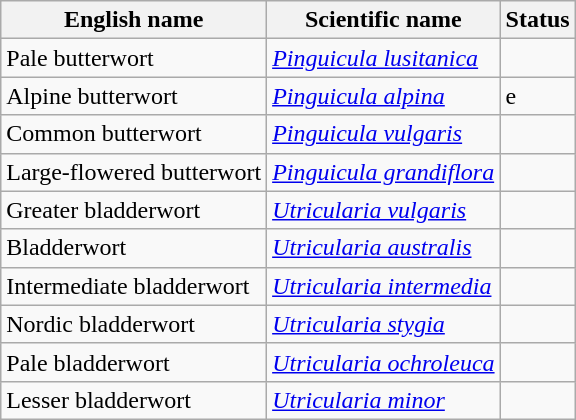<table class="wikitable" |>
<tr>
<th>English name</th>
<th>Scientific name</th>
<th>Status</th>
</tr>
<tr>
<td>Pale butterwort</td>
<td><em><a href='#'>Pinguicula lusitanica</a></em></td>
<td></td>
</tr>
<tr>
<td>Alpine butterwort</td>
<td><em><a href='#'>Pinguicula alpina</a></em></td>
<td>e</td>
</tr>
<tr>
<td>Common butterwort</td>
<td><em><a href='#'>Pinguicula vulgaris</a></em></td>
<td></td>
</tr>
<tr>
<td>Large-flowered butterwort</td>
<td><em><a href='#'>Pinguicula grandiflora</a></em></td>
<td></td>
</tr>
<tr>
<td>Greater bladderwort</td>
<td><em><a href='#'>Utricularia vulgaris</a></em></td>
<td></td>
</tr>
<tr>
<td>Bladderwort</td>
<td><em><a href='#'>Utricularia australis</a></em></td>
<td></td>
</tr>
<tr>
<td>Intermediate bladderwort</td>
<td><em><a href='#'>Utricularia intermedia</a></em></td>
<td></td>
</tr>
<tr>
<td>Nordic bladderwort</td>
<td><em><a href='#'>Utricularia stygia</a></em></td>
<td></td>
</tr>
<tr>
<td>Pale bladderwort</td>
<td><em><a href='#'>Utricularia ochroleuca</a></em></td>
<td></td>
</tr>
<tr>
<td>Lesser bladderwort</td>
<td><em><a href='#'>Utricularia minor</a></em></td>
<td></td>
</tr>
</table>
